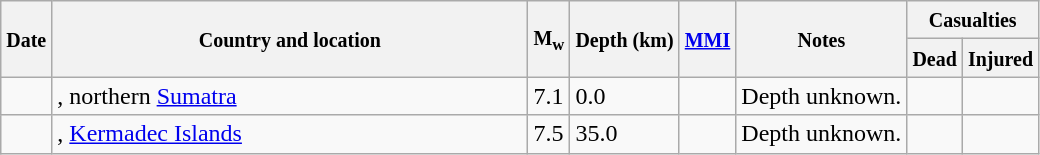<table class="wikitable sortable sort-under" style="border:1px black; margin-left:1em;">
<tr>
<th rowspan="2"><small>Date</small></th>
<th rowspan="2" style="width: 310px"><small>Country and location</small></th>
<th rowspan="2"><small>M<sub>w</sub></small></th>
<th rowspan="2"><small>Depth (km)</small></th>
<th rowspan="2"><small><a href='#'>MMI</a></small></th>
<th rowspan="2" class="unsortable"><small>Notes</small></th>
<th colspan="2"><small>Casualties</small></th>
</tr>
<tr>
<th><small>Dead</small></th>
<th><small>Injured</small></th>
</tr>
<tr>
<td></td>
<td>, northern <a href='#'>Sumatra</a></td>
<td>7.1</td>
<td>0.0</td>
<td></td>
<td>Depth unknown.</td>
<td></td>
<td></td>
</tr>
<tr>
<td></td>
<td>, <a href='#'>Kermadec Islands</a></td>
<td>7.5</td>
<td>35.0</td>
<td></td>
<td>Depth unknown.</td>
<td></td>
<td></td>
</tr>
</table>
